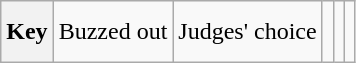<table class="wikitable" style="height:2.6em">
<tr>
<th>Key</th>
<td> Buzzed out</td>
<td> Judges' choice</td>
<td></td>
<td></td>
<td></td>
</tr>
</table>
